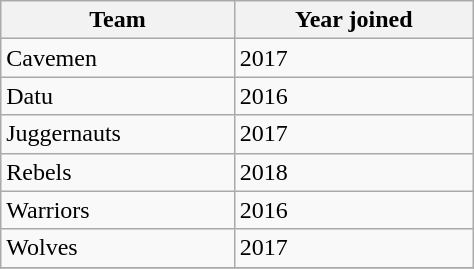<table class="wikitable" width=25%>
<tr>
<th>Team</th>
<th>Year joined</th>
</tr>
<tr>
<td>Cavemen</td>
<td>2017</td>
</tr>
<tr>
<td>Datu</td>
<td>2016</td>
</tr>
<tr>
<td>Juggernauts</td>
<td>2017</td>
</tr>
<tr>
<td>Rebels</td>
<td>2018</td>
</tr>
<tr>
<td>Warriors</td>
<td>2016</td>
</tr>
<tr>
<td>Wolves</td>
<td>2017</td>
</tr>
<tr>
</tr>
</table>
